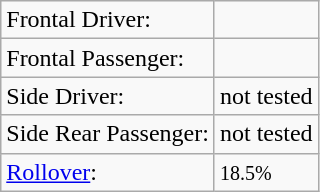<table class="wikitable">
<tr>
<td>Frontal Driver:</td>
<td></td>
</tr>
<tr>
<td>Frontal Passenger:</td>
<td></td>
</tr>
<tr>
<td>Side Driver:</td>
<td>not tested</td>
</tr>
<tr>
<td>Side Rear Passenger:</td>
<td>not tested</td>
</tr>
<tr>
<td><a href='#'>Rollover</a>:</td>
<td> <small>18.5%</small></td>
</tr>
</table>
